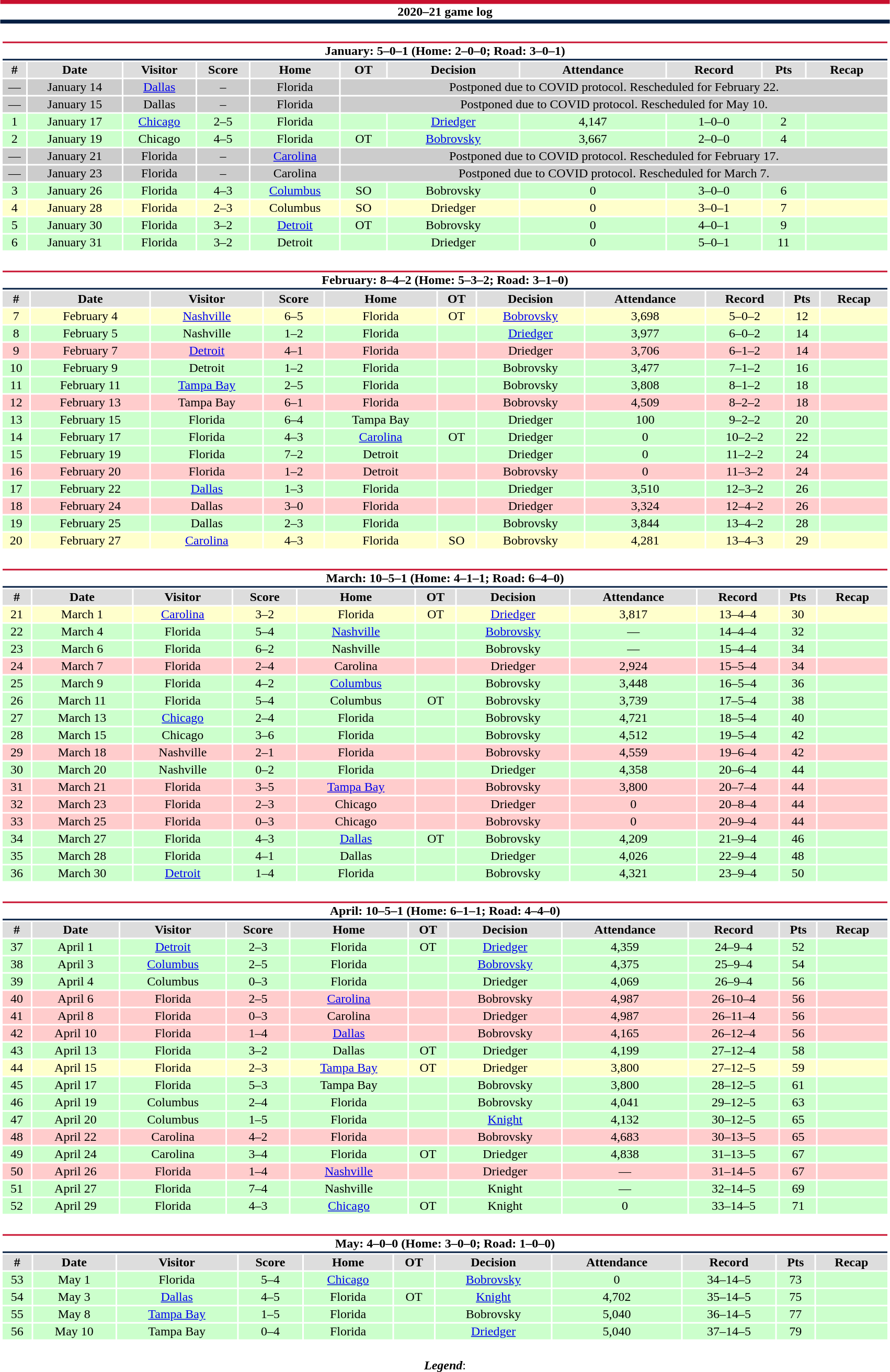<table class="toccolours" style="width:90%; clear:both; margin:1.5em auto; text-align:center;">
<tr>
<th colspan="11" style="background:#FFFFFF; border-top:#C8102E 5px solid; border-bottom:#041E42 5px solid;">2020–21 game log</th>
</tr>
<tr>
<td colspan="11"><br><table class="toccolours collapsible collapsed" style="width:100%;">
<tr>
<th colspan="11" style="background:#FFFFFF; border-top:#C8102E 2px solid; border-bottom:#041E42 2px solid;">January: 5–0–1 (Home: 2–0–0; Road: 3–0–1)</th>
</tr>
<tr style="background:#ddd;">
<th>#</th>
<th>Date</th>
<th>Visitor</th>
<th>Score</th>
<th>Home</th>
<th>OT</th>
<th>Decision</th>
<th>Attendance</th>
<th>Record</th>
<th>Pts</th>
<th>Recap</th>
</tr>
<tr style="background:#ccc;">
<td>—</td>
<td>January 14</td>
<td><a href='#'>Dallas</a></td>
<td>–</td>
<td>Florida</td>
<td colspan="6">Postponed due to COVID protocol. Rescheduled for February 22.</td>
</tr>
<tr style="background:#ccc;">
<td>—</td>
<td>January 15</td>
<td>Dallas</td>
<td>–</td>
<td>Florida</td>
<td colspan="6">Postponed due to COVID protocol. Rescheduled for May 10.</td>
</tr>
<tr style="background:#cfc;">
<td>1</td>
<td>January 17</td>
<td><a href='#'>Chicago</a></td>
<td>2–5</td>
<td>Florida</td>
<td></td>
<td><a href='#'>Driedger</a></td>
<td>4,147</td>
<td>1–0–0</td>
<td>2</td>
<td></td>
</tr>
<tr style="background:#cfc;">
<td>2</td>
<td>January 19</td>
<td>Chicago</td>
<td>4–5</td>
<td>Florida</td>
<td>OT</td>
<td><a href='#'>Bobrovsky</a></td>
<td>3,667</td>
<td>2–0–0</td>
<td>4</td>
<td></td>
</tr>
<tr style="background:#ccc;">
<td>—</td>
<td>January 21</td>
<td>Florida</td>
<td>–</td>
<td><a href='#'>Carolina</a></td>
<td colspan="6">Postponed due to COVID protocol. Rescheduled for February 17.</td>
</tr>
<tr style="background:#ccc;">
<td>—</td>
<td>January 23</td>
<td>Florida</td>
<td>–</td>
<td>Carolina</td>
<td colspan="6">Postponed due to COVID protocol. Rescheduled for March 7.</td>
</tr>
<tr style="background:#cfc;">
<td>3</td>
<td>January 26</td>
<td>Florida</td>
<td>4–3</td>
<td><a href='#'>Columbus</a></td>
<td>SO</td>
<td>Bobrovsky</td>
<td>0</td>
<td>3–0–0</td>
<td>6</td>
<td></td>
</tr>
<tr style="background:#ffc;">
<td>4</td>
<td>January 28</td>
<td>Florida</td>
<td>2–3</td>
<td>Columbus</td>
<td>SO</td>
<td>Driedger</td>
<td>0</td>
<td>3–0–1</td>
<td>7</td>
<td></td>
</tr>
<tr style="background:#cfc;">
<td>5</td>
<td>January 30</td>
<td>Florida</td>
<td>3–2</td>
<td><a href='#'>Detroit</a></td>
<td>OT</td>
<td>Bobrovsky</td>
<td>0</td>
<td>4–0–1</td>
<td>9</td>
<td></td>
</tr>
<tr style="background:#cfc;">
<td>6</td>
<td>January 31</td>
<td>Florida</td>
<td>3–2</td>
<td>Detroit</td>
<td></td>
<td>Driedger</td>
<td>0</td>
<td>5–0–1</td>
<td>11</td>
<td></td>
</tr>
</table>
</td>
</tr>
<tr>
<td colspan="11"><br><table class="toccolours collapsible collapsed" style="width:100%;">
<tr>
<th colspan="11" style="background:#FFFFFF; border-top:#C8102E 2px solid; border-bottom:#041E42 2px solid;">February: 8–4–2 (Home: 5–3–2; Road: 3–1–0)</th>
</tr>
<tr style="background:#ddd;">
<th>#</th>
<th>Date</th>
<th>Visitor</th>
<th>Score</th>
<th>Home</th>
<th>OT</th>
<th>Decision</th>
<th>Attendance</th>
<th>Record</th>
<th>Pts</th>
<th>Recap</th>
</tr>
<tr style="background:#ffc;">
<td>7</td>
<td>February 4</td>
<td><a href='#'>Nashville</a></td>
<td>6–5</td>
<td>Florida</td>
<td>OT</td>
<td><a href='#'>Bobrovsky</a></td>
<td>3,698</td>
<td>5–0–2</td>
<td>12</td>
<td></td>
</tr>
<tr style="background:#cfc;">
<td>8</td>
<td>February 5</td>
<td>Nashville</td>
<td>1–2</td>
<td>Florida</td>
<td></td>
<td><a href='#'>Driedger</a></td>
<td>3,977</td>
<td>6–0–2</td>
<td>14</td>
<td></td>
</tr>
<tr style="background:#fcc;">
<td>9</td>
<td>February 7</td>
<td><a href='#'>Detroit</a></td>
<td>4–1</td>
<td>Florida</td>
<td></td>
<td>Driedger</td>
<td>3,706</td>
<td>6–1–2</td>
<td>14</td>
<td></td>
</tr>
<tr style="background:#cfc;">
<td>10</td>
<td>February 9</td>
<td>Detroit</td>
<td>1–2</td>
<td>Florida</td>
<td></td>
<td>Bobrovsky</td>
<td>3,477</td>
<td>7–1–2</td>
<td>16</td>
<td></td>
</tr>
<tr style="background:#cfc;">
<td>11</td>
<td>February 11</td>
<td><a href='#'>Tampa Bay</a></td>
<td>2–5</td>
<td>Florida</td>
<td></td>
<td>Bobrovsky</td>
<td>3,808</td>
<td>8–1–2</td>
<td>18</td>
<td></td>
</tr>
<tr style="background:#fcc;">
<td>12</td>
<td>February 13</td>
<td>Tampa Bay</td>
<td>6–1</td>
<td>Florida</td>
<td></td>
<td>Bobrovsky</td>
<td>4,509</td>
<td>8–2–2</td>
<td>18</td>
<td></td>
</tr>
<tr style="background:#cfc;">
<td>13</td>
<td>February 15</td>
<td>Florida</td>
<td>6–4</td>
<td>Tampa Bay</td>
<td></td>
<td>Driedger</td>
<td>100</td>
<td>9–2–2</td>
<td>20</td>
<td></td>
</tr>
<tr style="background:#cfc;">
<td>14</td>
<td>February 17</td>
<td>Florida</td>
<td>4–3</td>
<td><a href='#'>Carolina</a></td>
<td>OT</td>
<td>Driedger</td>
<td>0</td>
<td>10–2–2</td>
<td>22</td>
<td></td>
</tr>
<tr style="background:#cfc;">
<td>15</td>
<td>February 19</td>
<td>Florida</td>
<td>7–2</td>
<td>Detroit</td>
<td></td>
<td>Driedger</td>
<td>0</td>
<td>11–2–2</td>
<td>24</td>
<td></td>
</tr>
<tr style="background:#fcc;">
<td>16</td>
<td>February 20</td>
<td>Florida</td>
<td>1–2</td>
<td>Detroit</td>
<td></td>
<td>Bobrovsky</td>
<td>0</td>
<td>11–3–2</td>
<td>24</td>
<td></td>
</tr>
<tr style="background:#cfc;">
<td>17</td>
<td>February 22</td>
<td><a href='#'>Dallas</a></td>
<td>1–3</td>
<td>Florida</td>
<td></td>
<td>Driedger</td>
<td>3,510</td>
<td>12–3–2</td>
<td>26</td>
<td></td>
</tr>
<tr style="background:#fcc;">
<td>18</td>
<td>February 24</td>
<td>Dallas</td>
<td>3–0</td>
<td>Florida</td>
<td></td>
<td>Driedger</td>
<td>3,324</td>
<td>12–4–2</td>
<td>26</td>
<td></td>
</tr>
<tr style="background:#cfc;">
<td>19</td>
<td>February 25</td>
<td>Dallas</td>
<td>2–3</td>
<td>Florida</td>
<td></td>
<td>Bobrovsky</td>
<td>3,844</td>
<td>13–4–2</td>
<td>28</td>
<td></td>
</tr>
<tr style="background:#ffc;">
<td>20</td>
<td>February 27</td>
<td><a href='#'>Carolina</a></td>
<td>4–3</td>
<td>Florida</td>
<td>SO</td>
<td>Bobrovsky</td>
<td>4,281</td>
<td>13–4–3</td>
<td>29</td>
<td></td>
</tr>
</table>
</td>
</tr>
<tr>
<td colspan="11"><br><table class="toccolours collapsible collapsed" style="width:100%;">
<tr>
<th colspan="11" style="background:#FFFFFF; border-top:#C8102E 2px solid; border-bottom:#041E42 2px solid;">March: 10–5–1 (Home: 4–1–1; Road: 6–4–0)</th>
</tr>
<tr style="background:#ddd;">
<th>#</th>
<th>Date</th>
<th>Visitor</th>
<th>Score</th>
<th>Home</th>
<th>OT</th>
<th>Decision</th>
<th>Attendance</th>
<th>Record</th>
<th>Pts</th>
<th>Recap</th>
</tr>
<tr style="background:#ffc;">
<td>21</td>
<td>March 1</td>
<td><a href='#'>Carolina</a></td>
<td>3–2</td>
<td>Florida</td>
<td>OT</td>
<td><a href='#'>Driedger</a></td>
<td>3,817</td>
<td>13–4–4</td>
<td>30</td>
<td></td>
</tr>
<tr style="background:#cfc;">
<td>22</td>
<td>March 4</td>
<td>Florida</td>
<td>5–4</td>
<td><a href='#'>Nashville</a></td>
<td></td>
<td><a href='#'>Bobrovsky</a></td>
<td>—</td>
<td>14–4–4</td>
<td>32</td>
<td></td>
</tr>
<tr style="background:#cfc;">
<td>23</td>
<td>March 6</td>
<td>Florida</td>
<td>6–2</td>
<td>Nashville</td>
<td></td>
<td>Bobrovsky</td>
<td>—</td>
<td>15–4–4</td>
<td>34</td>
<td></td>
</tr>
<tr style="background:#fcc;">
<td>24</td>
<td>March 7</td>
<td>Florida</td>
<td>2–4</td>
<td>Carolina</td>
<td></td>
<td>Driedger</td>
<td>2,924</td>
<td>15–5–4</td>
<td>34</td>
<td></td>
</tr>
<tr style="background:#cfc;">
<td>25</td>
<td>March 9</td>
<td>Florida</td>
<td>4–2</td>
<td><a href='#'>Columbus</a></td>
<td></td>
<td>Bobrovsky</td>
<td>3,448</td>
<td>16–5–4</td>
<td>36</td>
<td></td>
</tr>
<tr style="background:#cfc;">
<td>26</td>
<td>March 11</td>
<td>Florida</td>
<td>5–4</td>
<td>Columbus</td>
<td>OT</td>
<td>Bobrovsky</td>
<td>3,739</td>
<td>17–5–4</td>
<td>38</td>
<td></td>
</tr>
<tr style="background:#cfc;">
<td>27</td>
<td>March 13</td>
<td><a href='#'>Chicago</a></td>
<td>2–4</td>
<td>Florida</td>
<td></td>
<td>Bobrovsky</td>
<td>4,721</td>
<td>18–5–4</td>
<td>40</td>
<td></td>
</tr>
<tr style="background:#cfc;">
<td>28</td>
<td>March 15</td>
<td>Chicago</td>
<td>3–6</td>
<td>Florida</td>
<td></td>
<td>Bobrovsky</td>
<td>4,512</td>
<td>19–5–4</td>
<td>42</td>
<td></td>
</tr>
<tr style="background:#fcc;">
<td>29</td>
<td>March 18</td>
<td>Nashville</td>
<td>2–1</td>
<td>Florida</td>
<td></td>
<td>Bobrovsky</td>
<td>4,559</td>
<td>19–6–4</td>
<td>42</td>
<td></td>
</tr>
<tr style="background:#cfc;">
<td>30</td>
<td>March 20</td>
<td>Nashville</td>
<td>0–2</td>
<td>Florida</td>
<td></td>
<td>Driedger</td>
<td>4,358</td>
<td>20–6–4</td>
<td>44</td>
<td></td>
</tr>
<tr style="background:#fcc;">
<td>31</td>
<td>March 21</td>
<td>Florida</td>
<td>3–5</td>
<td><a href='#'>Tampa Bay</a></td>
<td></td>
<td>Bobrovsky</td>
<td>3,800</td>
<td>20–7–4</td>
<td>44</td>
<td></td>
</tr>
<tr style="background:#fcc;">
<td>32</td>
<td>March 23</td>
<td>Florida</td>
<td>2–3</td>
<td>Chicago</td>
<td></td>
<td>Driedger</td>
<td>0</td>
<td>20–8–4</td>
<td>44</td>
<td></td>
</tr>
<tr style="background:#fcc;">
<td>33</td>
<td>March 25</td>
<td>Florida</td>
<td>0–3</td>
<td>Chicago</td>
<td></td>
<td>Bobrovsky</td>
<td>0</td>
<td>20–9–4</td>
<td>44</td>
<td></td>
</tr>
<tr style="background:#cfc;">
<td>34</td>
<td>March 27</td>
<td>Florida</td>
<td>4–3</td>
<td><a href='#'>Dallas</a></td>
<td>OT</td>
<td>Bobrovsky</td>
<td>4,209</td>
<td>21–9–4</td>
<td>46</td>
<td></td>
</tr>
<tr style="background:#cfc;">
<td>35</td>
<td>March 28</td>
<td>Florida</td>
<td>4–1</td>
<td>Dallas</td>
<td></td>
<td>Driedger</td>
<td>4,026</td>
<td>22–9–4</td>
<td>48</td>
<td></td>
</tr>
<tr style="background:#cfc;">
<td>36</td>
<td>March 30</td>
<td><a href='#'>Detroit</a></td>
<td>1–4</td>
<td>Florida</td>
<td></td>
<td>Bobrovsky</td>
<td>4,321</td>
<td>23–9–4</td>
<td>50</td>
<td></td>
</tr>
</table>
</td>
</tr>
<tr>
<td colspan="11"><br><table class="toccolours collapsible collapsed" style="width:100%;">
<tr>
<th colspan="11" style="background:#FFFFFF; border-top:#C8102E 2px solid; border-bottom:#041E42 2px solid;">April: 10–5–1 (Home: 6–1–1; Road: 4–4–0)</th>
</tr>
<tr style="background:#ddd;">
<th>#</th>
<th>Date</th>
<th>Visitor</th>
<th>Score</th>
<th>Home</th>
<th>OT</th>
<th>Decision</th>
<th>Attendance</th>
<th>Record</th>
<th>Pts</th>
<th>Recap</th>
</tr>
<tr style="background:#cfc;">
<td>37</td>
<td>April 1</td>
<td><a href='#'>Detroit</a></td>
<td>2–3</td>
<td>Florida</td>
<td>OT</td>
<td><a href='#'>Driedger</a></td>
<td>4,359</td>
<td>24–9–4</td>
<td>52</td>
<td></td>
</tr>
<tr style="background:#cfc;">
<td>38</td>
<td>April 3</td>
<td><a href='#'>Columbus</a></td>
<td>2–5</td>
<td>Florida</td>
<td></td>
<td><a href='#'>Bobrovsky</a></td>
<td>4,375</td>
<td>25–9–4</td>
<td>54</td>
<td></td>
</tr>
<tr style="background:#cfc;">
<td>39</td>
<td>April 4</td>
<td>Columbus</td>
<td>0–3</td>
<td>Florida</td>
<td></td>
<td>Driedger</td>
<td>4,069</td>
<td>26–9–4</td>
<td>56</td>
<td></td>
</tr>
<tr style="background:#fcc;">
<td>40</td>
<td>April 6</td>
<td>Florida</td>
<td>2–5</td>
<td><a href='#'>Carolina</a></td>
<td></td>
<td>Bobrovsky</td>
<td>4,987</td>
<td>26–10–4</td>
<td>56</td>
<td></td>
</tr>
<tr style="background:#fcc;">
<td>41</td>
<td>April 8</td>
<td>Florida</td>
<td>0–3</td>
<td>Carolina</td>
<td></td>
<td>Driedger</td>
<td>4,987</td>
<td>26–11–4</td>
<td>56</td>
<td></td>
</tr>
<tr style="background:#fcc;">
<td>42</td>
<td>April 10</td>
<td>Florida</td>
<td>1–4</td>
<td><a href='#'>Dallas</a></td>
<td></td>
<td>Bobrovsky</td>
<td>4,165</td>
<td>26–12–4</td>
<td>56</td>
<td></td>
</tr>
<tr style="background:#cfc;">
<td>43</td>
<td>April 13</td>
<td>Florida</td>
<td>3–2</td>
<td>Dallas</td>
<td>OT</td>
<td>Driedger</td>
<td>4,199</td>
<td>27–12–4</td>
<td>58</td>
<td></td>
</tr>
<tr style="background:#ffc;">
<td>44</td>
<td>April 15</td>
<td>Florida</td>
<td>2–3</td>
<td><a href='#'>Tampa Bay</a></td>
<td>OT</td>
<td>Driedger</td>
<td>3,800</td>
<td>27–12–5</td>
<td>59</td>
<td></td>
</tr>
<tr style="background:#cfc;">
<td>45</td>
<td>April 17</td>
<td>Florida</td>
<td>5–3</td>
<td>Tampa Bay</td>
<td></td>
<td>Bobrovsky</td>
<td>3,800</td>
<td>28–12–5</td>
<td>61</td>
<td></td>
</tr>
<tr style="background:#cfc;">
<td>46</td>
<td>April 19</td>
<td>Columbus</td>
<td>2–4</td>
<td>Florida</td>
<td></td>
<td>Bobrovsky</td>
<td>4,041</td>
<td>29–12–5</td>
<td>63</td>
<td></td>
</tr>
<tr style="background:#cfc;">
<td>47</td>
<td>April 20</td>
<td>Columbus</td>
<td>1–5</td>
<td>Florida</td>
<td></td>
<td><a href='#'>Knight</a></td>
<td>4,132</td>
<td>30–12–5</td>
<td>65</td>
<td></td>
</tr>
<tr style="background:#fcc;">
<td>48</td>
<td>April 22</td>
<td>Carolina</td>
<td>4–2</td>
<td>Florida</td>
<td></td>
<td>Bobrovsky</td>
<td>4,683</td>
<td>30–13–5</td>
<td>65</td>
<td></td>
</tr>
<tr style="background:#cfc;">
<td>49</td>
<td>April 24</td>
<td>Carolina</td>
<td>3–4</td>
<td>Florida</td>
<td>OT</td>
<td>Driedger</td>
<td>4,838</td>
<td>31–13–5</td>
<td>67</td>
<td></td>
</tr>
<tr style="background:#fcc;">
<td>50</td>
<td>April 26</td>
<td>Florida</td>
<td>1–4</td>
<td><a href='#'>Nashville</a></td>
<td></td>
<td>Driedger</td>
<td>—</td>
<td>31–14–5</td>
<td>67</td>
<td></td>
</tr>
<tr style="background:#cfc;">
<td>51</td>
<td>April 27</td>
<td>Florida</td>
<td>7–4</td>
<td>Nashville</td>
<td></td>
<td>Knight</td>
<td>—</td>
<td>32–14–5</td>
<td>69</td>
<td></td>
</tr>
<tr style="background:#cfc;">
<td>52</td>
<td>April 29</td>
<td>Florida</td>
<td>4–3</td>
<td><a href='#'>Chicago</a></td>
<td>OT</td>
<td>Knight</td>
<td>0</td>
<td>33–14–5</td>
<td>71</td>
<td></td>
</tr>
</table>
</td>
</tr>
<tr>
<td colspan="11"><br><table class="toccolours collapsible collapsed" style="width:100%;">
<tr>
<th colspan="11" style="background:#FFFFFF; border-top:#C8102E 2px solid; border-bottom:#041E42 2px solid;">May: 4–0–0 (Home: 3–0–0; Road: 1–0–0)</th>
</tr>
<tr style="background:#ddd;">
<th>#</th>
<th>Date</th>
<th>Visitor</th>
<th>Score</th>
<th>Home</th>
<th>OT</th>
<th>Decision</th>
<th>Attendance</th>
<th>Record</th>
<th>Pts</th>
<th>Recap</th>
</tr>
<tr style="background:#cfc;">
<td>53</td>
<td>May 1</td>
<td>Florida</td>
<td>5–4</td>
<td><a href='#'>Chicago</a></td>
<td></td>
<td><a href='#'>Bobrovsky</a></td>
<td>0</td>
<td>34–14–5</td>
<td>73</td>
<td></td>
</tr>
<tr style="background:#cfc;">
<td>54</td>
<td>May 3</td>
<td><a href='#'>Dallas</a></td>
<td>4–5</td>
<td>Florida</td>
<td>OT</td>
<td><a href='#'>Knight</a></td>
<td>4,702</td>
<td>35–14–5</td>
<td>75</td>
<td></td>
</tr>
<tr style="background:#cfc;">
<td>55</td>
<td>May 8</td>
<td><a href='#'>Tampa Bay</a></td>
<td>1–5</td>
<td>Florida</td>
<td></td>
<td>Bobrovsky</td>
<td>5,040</td>
<td>36–14–5</td>
<td>77</td>
<td></td>
</tr>
<tr style="background:#cfc;">
<td>56</td>
<td>May 10</td>
<td>Tampa Bay</td>
<td>0–4</td>
<td>Florida</td>
<td></td>
<td><a href='#'>Driedger</a></td>
<td>5,040</td>
<td>37–14–5</td>
<td>79</td>
<td></td>
</tr>
</table>
</td>
</tr>
<tr>
<td colspan="11" style="text-align:center;"><br><strong><em>Legend</em></strong>:



</td>
</tr>
</table>
